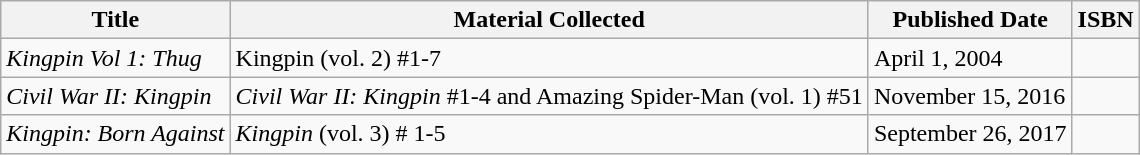<table class="wikitable">
<tr>
<th>Title</th>
<th>Material Collected</th>
<th>Published Date</th>
<th>ISBN</th>
</tr>
<tr>
<td><em>Kingpin Vol 1: Thug</em></td>
<td>Kingpin (vol. 2) #1-7</td>
<td>April 1, 2004</td>
<td></td>
</tr>
<tr>
<td><em>Civil War II: Kingpin</em></td>
<td><em>Civil War II: Kingpin</em> #1-4 and Amazing Spider-Man (vol. 1) #51</td>
<td>November 15, 2016</td>
<td></td>
</tr>
<tr>
<td><em>Kingpin: Born Against</em></td>
<td><em>Kingpin</em> (vol. 3) # 1-5</td>
<td>September 26, 2017</td>
<td></td>
</tr>
</table>
